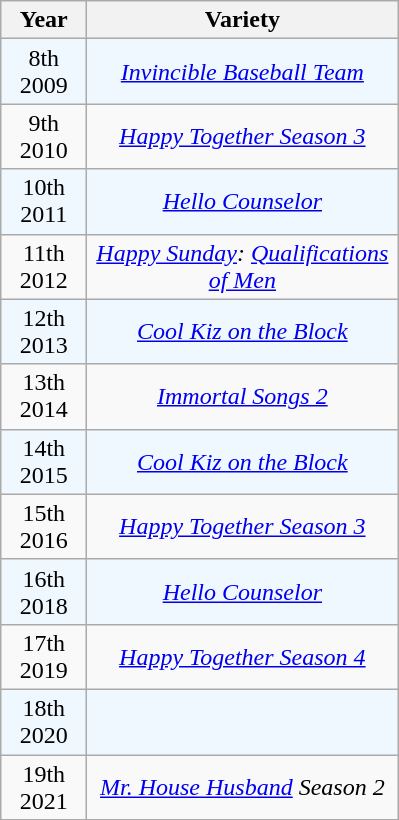<table class="wikitable sortable" style=text-align:center>
<tr>
<th style="width:50px">Year</th>
<th style="width:200px">Variety</th>
</tr>
<tr style="background:#F0F8FF">
<td>8th<br> 2009</td>
<td><em><a href='#'>Invincible Baseball Team</a></em></td>
</tr>
<tr>
<td>9th<br> 2010</td>
<td><em><a href='#'>Happy Together Season 3</a></em></td>
</tr>
<tr style="background:#F0F8FF">
<td>10th<br> 2011</td>
<td><em><a href='#'>Hello Counselor</a></em></td>
</tr>
<tr>
<td>11th<br> 2012</td>
<td><em><a href='#'>Happy Sunday</a>: <a href='#'>Qualifications of Men</a></em></td>
</tr>
<tr style="background:#F0F8FF">
<td>12th<br> 2013</td>
<td><em><a href='#'>Cool Kiz on the Block</a></em></td>
</tr>
<tr>
<td>13th<br> 2014</td>
<td><em><a href='#'>Immortal Songs 2</a></em></td>
</tr>
<tr style="background:#F0F8FF">
<td>14th<br> 2015</td>
<td><em><a href='#'>Cool Kiz on the Block</a></em></td>
</tr>
<tr>
<td>15th<br> 2016</td>
<td><em><a href='#'>Happy Together Season 3</a></em></td>
</tr>
<tr style="background:#F0F8FF">
<td>16th<br> 2018</td>
<td><em><a href='#'>Hello Counselor</a></em></td>
</tr>
<tr>
<td>17th<br> 2019</td>
<td><em><a href='#'>Happy Together Season 4</a></em></td>
</tr>
<tr style="background:#F0F8FF">
<td>18th<br>2020</td>
<td><em></em></td>
</tr>
<tr>
<td>19th<br>2021</td>
<td><em><a href='#'>Mr. House Husband</a> Season 2</em></td>
</tr>
<tr>
</tr>
</table>
